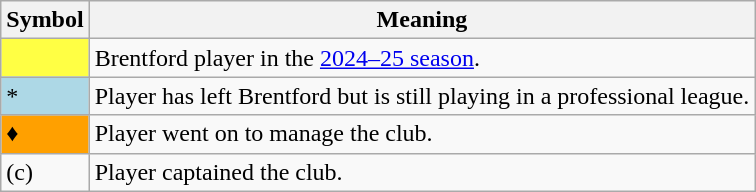<table Class="wikitable">
<tr>
<th>Symbol</th>
<th>Meaning</th>
</tr>
<tr>
<td style="background:#ff4;"></td>
<td>Brentford player in the <a href='#'>2024–25 season</a>.</td>
</tr>
<tr>
<td style="background:lightblue;">*</td>
<td>Player has left Brentford but is still playing in a professional league.</td>
</tr>
<tr>
<td style="background:#ffa000;">♦</td>
<td>Player went on to manage the club.</td>
</tr>
<tr>
<td>(c)</td>
<td>Player captained the club.</td>
</tr>
</table>
